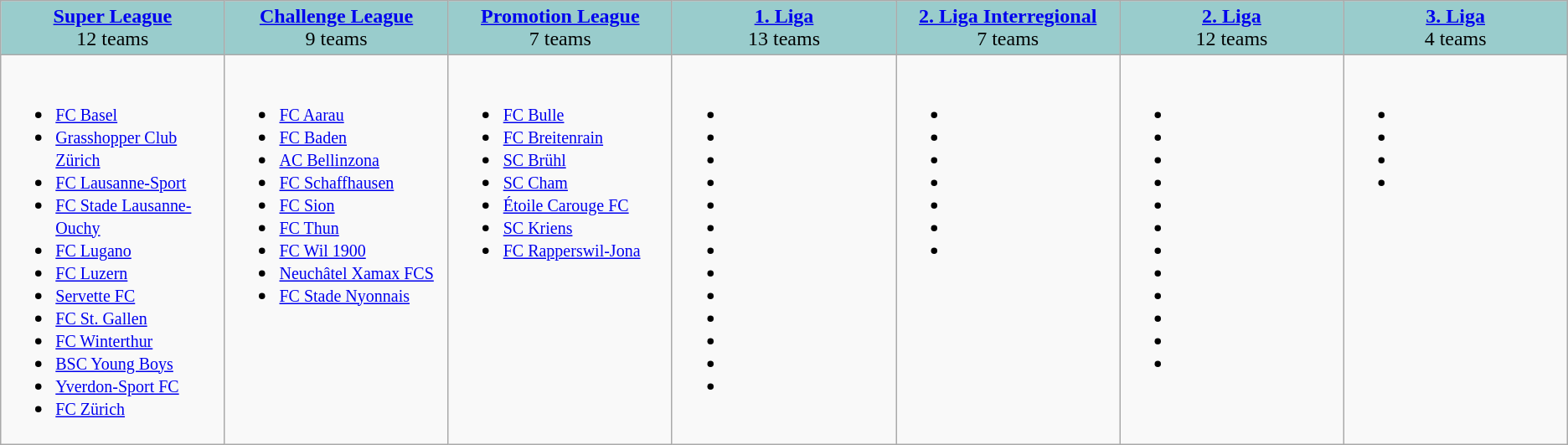<table class="wikitable">
<tr style="vertical-align:top; background:#9cc;">
<td style="text-align:center; width:14%;"><strong><a href='#'>Super League</a></strong><br>12 teams</td>
<td style="text-align:center; width:14%;"><strong><a href='#'>Challenge League</a></strong><br>9 teams</td>
<td style="text-align:center; width:14%;"><strong><a href='#'>Promotion League</a></strong><br>7 teams</td>
<td style="text-align:center; width:14%;"><strong><a href='#'>1. Liga</a></strong><br>13 teams</td>
<td style="text-align:center; width:14%;"><strong><a href='#'>2. Liga Interregional</a></strong><br>7 teams</td>
<td style="text-align:center; width:14%;"><strong><a href='#'>2. Liga</a></strong><br>12 teams</td>
<td style="text-align:center; width:14%;"><strong><a href='#'>3. Liga</a></strong><br>4 teams</td>
</tr>
<tr valign="top">
<td><br><ul><li><small><a href='#'>FC Basel</a></small></li><li><small><a href='#'>Grasshopper Club Zürich</a></small></li><li><small><a href='#'>FC Lausanne-Sport</a></small></li><li><small><a href='#'>FC Stade Lausanne-Ouchy</a></small></li><li><small><a href='#'>FC Lugano</a></small></li><li><small><a href='#'>FC Luzern</a></small></li><li><small><a href='#'>Servette FC</a></small></li><li><small><a href='#'>FC St. Gallen</a></small></li><li><small><a href='#'>FC Winterthur</a></small></li><li><small><a href='#'>BSC Young Boys</a></small></li><li><small><a href='#'>Yverdon-Sport FC</a></small></li><li><small><a href='#'>FC Zürich</a></small></li></ul></td>
<td><br><ul><li><small><a href='#'>FC Aarau</a></small></li><li><small><a href='#'>FC Baden</a></small></li><li><small><a href='#'>AC Bellinzona</a></small></li><li><small><a href='#'>FC Schaffhausen</a></small></li><li><small><a href='#'>FC Sion</a></small></li><li><small><a href='#'>FC Thun</a></small></li><li><small><a href='#'>FC Wil 1900</a></small></li><li><small><a href='#'>Neuchâtel Xamax FCS</a></small></li><li><small><a href='#'>FC Stade Nyonnais</a></small></li></ul></td>
<td><br><ul><li><small><a href='#'>FC Bulle</a></small></li><li><small><a href='#'>FC Breitenrain</a></small></li><li><small><a href='#'>SC Brühl</a></small></li><li><small><a href='#'>SC Cham</a></small></li><li><small><a href='#'>Étoile Carouge FC</a></small></li><li><small><a href='#'>SC Kriens</a></small></li><li><small><a href='#'>FC Rapperswil-Jona</a></small></li></ul></td>
<td><br><ul><li></li><li></li><li></li><li></li><li></li><li></li><li></li><li></li><li></li><li></li><li></li><li></li><li></li></ul></td>
<td><br><ul><li></li><li></li><li></li><li></li><li></li><li></li><li></li></ul></td>
<td><br><ul><li></li><li></li><li></li><li></li><li></li><li></li><li></li><li></li><li></li><li></li><li></li><li></li></ul></td>
<td><br><ul><li></li><li></li><li></li><li></li></ul></td>
</tr>
</table>
